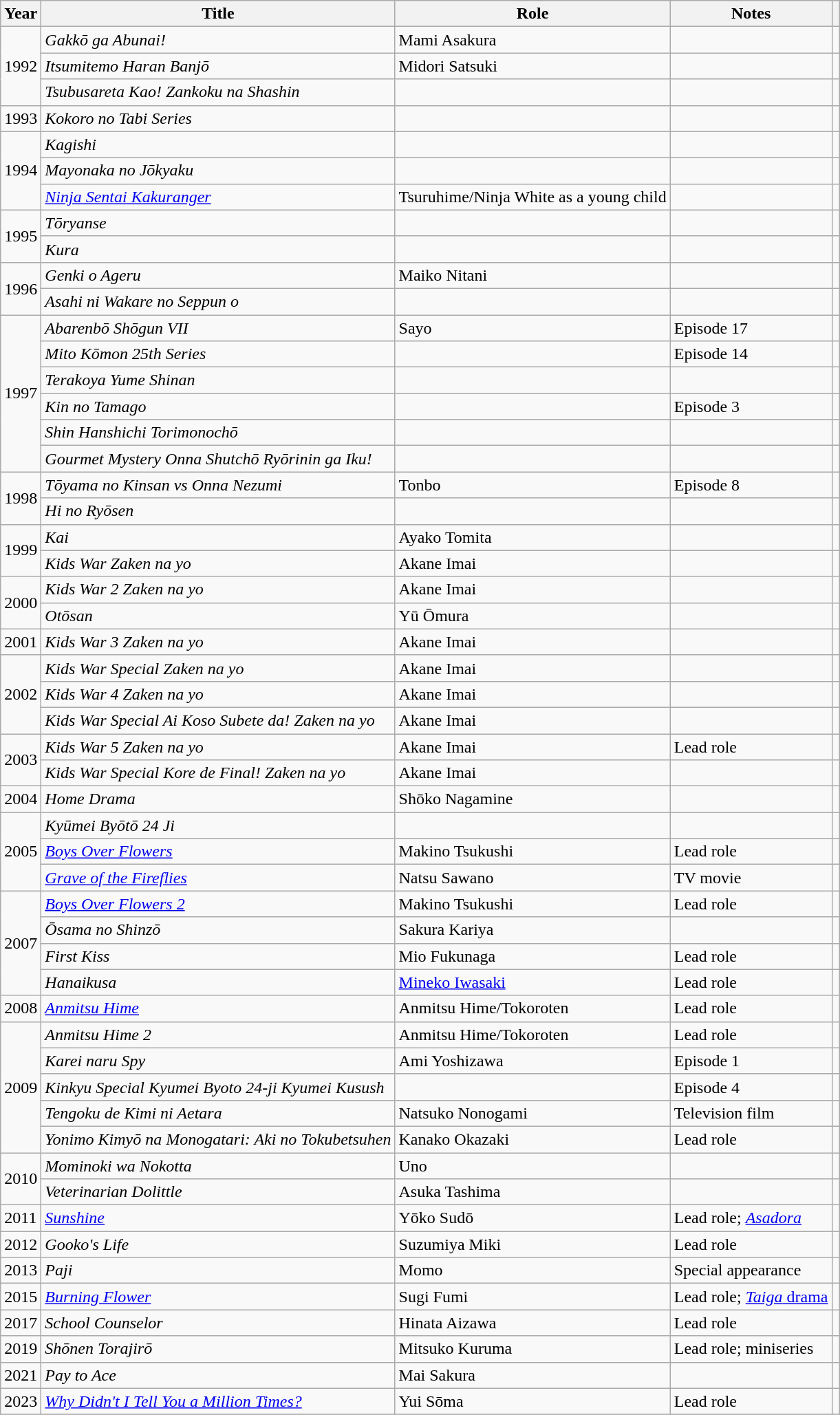<table class="wikitable sortable">
<tr>
<th>Year</th>
<th>Title</th>
<th>Role</th>
<th class="unsortable">Notes</th>
<th class="unsortable"></th>
</tr>
<tr>
<td rowspan=3>1992</td>
<td><em>Gakkō ga Abunai!</em></td>
<td>Mami Asakura</td>
<td></td>
<td></td>
</tr>
<tr>
<td><em>Itsumitemo Haran Banjō</em></td>
<td>Midori Satsuki</td>
<td></td>
<td></td>
</tr>
<tr>
<td><em>Tsubusareta Kao! Zankoku na Shashin</em></td>
<td></td>
<td></td>
<td></td>
</tr>
<tr>
<td>1993</td>
<td><em>Kokoro no Tabi Series</em></td>
<td></td>
<td></td>
<td></td>
</tr>
<tr>
<td rowspan=3>1994</td>
<td><em>Kagishi</em></td>
<td></td>
<td></td>
<td></td>
</tr>
<tr>
<td><em>Mayonaka no Jōkyaku</em></td>
<td></td>
<td></td>
<td></td>
</tr>
<tr>
<td><em><a href='#'>Ninja Sentai Kakuranger</a></em></td>
<td>Tsuruhime/Ninja White as a young child</td>
<td></td>
<td></td>
</tr>
<tr>
<td rowspan=2>1995</td>
<td><em>Tōryanse</em></td>
<td></td>
<td></td>
<td></td>
</tr>
<tr>
<td><em>Kura</em></td>
<td></td>
<td></td>
<td></td>
</tr>
<tr>
<td rowspan=2>1996</td>
<td><em>Genki o Ageru</em></td>
<td>Maiko Nitani</td>
<td></td>
<td></td>
</tr>
<tr>
<td><em>Asahi ni Wakare no Seppun o</em></td>
<td></td>
<td></td>
<td></td>
</tr>
<tr>
<td rowspan=6>1997</td>
<td><em>Abarenbō Shōgun VII</em></td>
<td>Sayo</td>
<td>Episode 17</td>
<td></td>
</tr>
<tr>
<td><em>Mito Kōmon 25th Series</em></td>
<td></td>
<td>Episode 14</td>
<td></td>
</tr>
<tr>
<td><em>Terakoya Yume Shinan</em></td>
<td></td>
<td></td>
<td></td>
</tr>
<tr>
<td><em>Kin no Tamago</em></td>
<td></td>
<td>Episode 3</td>
<td></td>
</tr>
<tr>
<td><em>Shin Hanshichi Torimonochō</em></td>
<td></td>
<td></td>
<td></td>
</tr>
<tr>
<td><em>Gourmet Mystery Onna Shutchō Ryōrinin ga Iku!</em></td>
<td></td>
<td></td>
<td></td>
</tr>
<tr>
<td rowspan=2>1998</td>
<td><em>Tōyama no Kinsan vs Onna Nezumi</em></td>
<td>Tonbo</td>
<td>Episode 8</td>
<td></td>
</tr>
<tr>
<td><em>Hi no Ryōsen</em></td>
<td></td>
<td></td>
<td></td>
</tr>
<tr>
<td rowspan=2>1999</td>
<td><em>Kai</em></td>
<td>Ayako Tomita</td>
<td></td>
<td></td>
</tr>
<tr>
<td><em>Kids War Zaken na yo</em></td>
<td>Akane Imai</td>
<td></td>
<td></td>
</tr>
<tr>
<td rowspan=2>2000</td>
<td><em>Kids War 2 Zaken na yo</em></td>
<td>Akane Imai</td>
<td></td>
<td></td>
</tr>
<tr>
<td><em>Otōsan</em></td>
<td>Yū Ōmura</td>
<td></td>
<td></td>
</tr>
<tr>
<td>2001</td>
<td><em>Kids War 3 Zaken na yo</em></td>
<td>Akane Imai</td>
<td></td>
<td></td>
</tr>
<tr>
<td rowspan=3>2002</td>
<td><em>Kids War Special Zaken na yo</em></td>
<td>Akane Imai</td>
<td></td>
<td></td>
</tr>
<tr>
<td><em>Kids War 4 Zaken na yo</em></td>
<td>Akane Imai</td>
<td></td>
<td></td>
</tr>
<tr>
<td><em>Kids War Special Ai Koso Subete da! Zaken na yo</em></td>
<td>Akane Imai</td>
<td></td>
<td></td>
</tr>
<tr>
<td rowspan=2>2003</td>
<td><em>Kids War 5 Zaken na yo</em></td>
<td>Akane Imai</td>
<td>Lead role</td>
<td></td>
</tr>
<tr>
<td><em>Kids War Special Kore de Final! Zaken na yo</em></td>
<td>Akane Imai</td>
<td></td>
<td></td>
</tr>
<tr>
<td>2004</td>
<td><em>Home Drama</em></td>
<td>Shōko Nagamine</td>
<td></td>
<td></td>
</tr>
<tr>
<td rowspan=3>2005</td>
<td><em>Kyūmei Byōtō 24 Ji</em></td>
<td></td>
<td></td>
<td></td>
</tr>
<tr>
<td><em><a href='#'>Boys Over Flowers</a></em></td>
<td>Makino Tsukushi</td>
<td>Lead role</td>
<td></td>
</tr>
<tr>
<td><em><a href='#'>Grave of the Fireflies</a></em></td>
<td>Natsu Sawano</td>
<td>TV movie</td>
<td></td>
</tr>
<tr>
<td rowspan=4>2007</td>
<td><em><a href='#'>Boys Over Flowers 2</a></em></td>
<td>Makino Tsukushi</td>
<td>Lead role</td>
<td></td>
</tr>
<tr>
<td><em>Ōsama no Shinzō</em></td>
<td>Sakura Kariya</td>
<td></td>
<td></td>
</tr>
<tr>
<td><em>First Kiss</em></td>
<td>Mio Fukunaga</td>
<td>Lead role</td>
<td></td>
</tr>
<tr>
<td><em>Hanaikusa</em></td>
<td><a href='#'>Mineko Iwasaki</a></td>
<td>Lead role</td>
<td></td>
</tr>
<tr>
<td>2008</td>
<td><em><a href='#'>Anmitsu Hime</a></em></td>
<td>Anmitsu Hime/Tokoroten</td>
<td>Lead role</td>
<td></td>
</tr>
<tr>
<td rowspan=5>2009</td>
<td><em>Anmitsu Hime 2</em></td>
<td>Anmitsu Hime/Tokoroten</td>
<td>Lead role</td>
<td></td>
</tr>
<tr>
<td><em>Karei naru Spy</em></td>
<td>Ami Yoshizawa</td>
<td>Episode 1</td>
<td></td>
</tr>
<tr>
<td><em>Kinkyu Special Kyumei Byoto 24-ji Kyumei Kusush</em></td>
<td></td>
<td>Episode 4</td>
<td></td>
</tr>
<tr>
<td><em>Tengoku de Kimi ni Aetara</em></td>
<td>Natsuko Nonogami</td>
<td>Television film</td>
<td></td>
</tr>
<tr>
<td><em>Yonimo Kimyō na Monogatari: Aki no Tokubetsuhen</em></td>
<td>Kanako Okazaki</td>
<td>Lead role</td>
<td></td>
</tr>
<tr>
<td rowspan=2>2010</td>
<td><em>Mominoki wa Nokotta</em></td>
<td>Uno</td>
<td></td>
<td></td>
</tr>
<tr>
<td><em>Veterinarian Dolittle</em></td>
<td>Asuka Tashima</td>
<td></td>
<td></td>
</tr>
<tr>
<td>2011</td>
<td><em><a href='#'>Sunshine</a></em></td>
<td>Yōko Sudō</td>
<td>Lead role; <em><a href='#'>Asadora</a></em></td>
<td></td>
</tr>
<tr>
<td>2012</td>
<td><em>Gooko's Life</em></td>
<td>Suzumiya Miki</td>
<td>Lead role</td>
<td></td>
</tr>
<tr>
<td>2013</td>
<td><em>Paji</em></td>
<td>Momo</td>
<td>Special appearance</td>
<td></td>
</tr>
<tr>
<td>2015</td>
<td><em><a href='#'>Burning Flower</a></em></td>
<td>Sugi Fumi</td>
<td>Lead role; <a href='#'><em>Taiga</em> drama</a></td>
<td></td>
</tr>
<tr>
<td>2017</td>
<td><em>School Counselor</em></td>
<td>Hinata Aizawa</td>
<td>Lead role</td>
<td></td>
</tr>
<tr>
<td>2019</td>
<td><em>Shōnen Torajirō</em></td>
<td>Mitsuko Kuruma</td>
<td>Lead role; miniseries</td>
<td></td>
</tr>
<tr>
<td>2021</td>
<td><em>Pay to Ace</em></td>
<td>Mai Sakura</td>
<td></td>
<td></td>
</tr>
<tr>
<td>2023</td>
<td><em><a href='#'>Why Didn't I Tell You a Million Times?</a></em></td>
<td>Yui Sōma</td>
<td>Lead role</td>
<td></td>
</tr>
<tr>
</tr>
</table>
